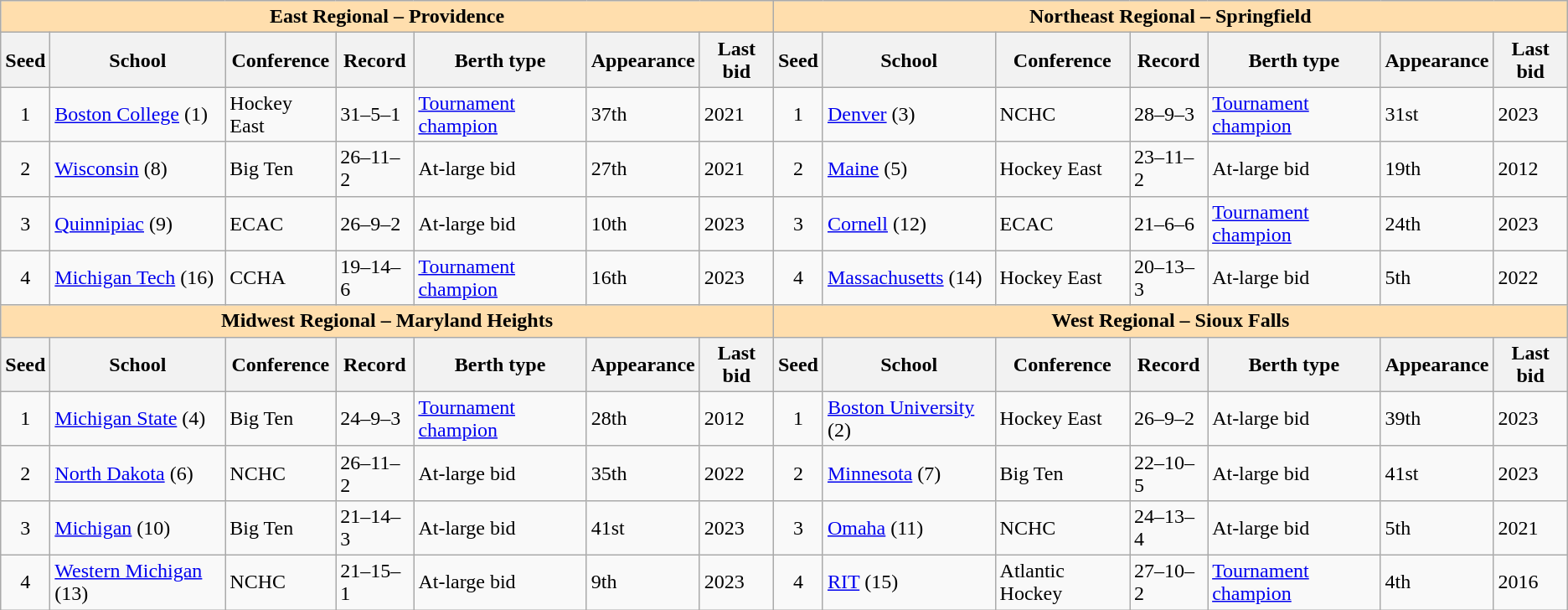<table class="wikitable">
<tr>
<th colspan="7" style="background:#ffdead;">East Regional – Providence</th>
<th colspan="7" style="background:#ffdead;">Northeast Regional – Springfield</th>
</tr>
<tr>
<th>Seed</th>
<th>School</th>
<th>Conference</th>
<th>Record</th>
<th>Berth type</th>
<th>Appearance</th>
<th>Last bid</th>
<th>Seed</th>
<th>School</th>
<th>Conference</th>
<th>Record</th>
<th>Berth type</th>
<th>Appearance</th>
<th>Last bid</th>
</tr>
<tr>
<td align=center>1</td>
<td><a href='#'>Boston College</a> (1)</td>
<td>Hockey East</td>
<td>31–5–1</td>
<td><a href='#'>Tournament champion</a></td>
<td>37th</td>
<td>2021</td>
<td align=center>1</td>
<td><a href='#'>Denver</a> (3)</td>
<td>NCHC</td>
<td>28–9–3</td>
<td><a href='#'>Tournament champion</a></td>
<td>31st</td>
<td>2023</td>
</tr>
<tr>
<td align=center>2</td>
<td><a href='#'>Wisconsin</a> (8)</td>
<td>Big Ten</td>
<td>26–11–2</td>
<td>At-large bid</td>
<td>27th</td>
<td>2021</td>
<td align=center>2</td>
<td><a href='#'>Maine</a> (5)</td>
<td>Hockey East</td>
<td>23–11–2</td>
<td>At-large bid</td>
<td>19th</td>
<td>2012</td>
</tr>
<tr>
<td align=center>3</td>
<td><a href='#'>Quinnipiac</a> (9)</td>
<td>ECAC</td>
<td>26–9–2</td>
<td>At-large bid</td>
<td>10th</td>
<td>2023</td>
<td align=center>3</td>
<td><a href='#'>Cornell</a> (12)</td>
<td>ECAC</td>
<td>21–6–6</td>
<td><a href='#'>Tournament champion</a></td>
<td>24th</td>
<td>2023</td>
</tr>
<tr>
<td align=center>4</td>
<td><a href='#'>Michigan Tech</a> (16)</td>
<td>CCHA</td>
<td>19–14–6</td>
<td><a href='#'>Tournament champion</a></td>
<td>16th</td>
<td>2023</td>
<td align=center>4</td>
<td><a href='#'>Massachusetts</a> (14)</td>
<td>Hockey East</td>
<td>20–13–3</td>
<td>At-large bid</td>
<td>5th</td>
<td>2022</td>
</tr>
<tr>
<th colspan="7" style="background:#ffdead;">Midwest Regional – Maryland Heights</th>
<th colspan="7" style="background:#ffdead;">West Regional – Sioux Falls</th>
</tr>
<tr>
<th>Seed</th>
<th>School</th>
<th>Conference</th>
<th>Record</th>
<th>Berth type</th>
<th>Appearance</th>
<th>Last bid</th>
<th>Seed</th>
<th>School</th>
<th>Conference</th>
<th>Record</th>
<th>Berth type</th>
<th>Appearance</th>
<th>Last bid</th>
</tr>
<tr>
<td align=center>1</td>
<td><a href='#'>Michigan State</a> (4)</td>
<td>Big Ten</td>
<td>24–9–3</td>
<td><a href='#'>Tournament champion</a></td>
<td>28th</td>
<td>2012</td>
<td align=center>1</td>
<td><a href='#'>Boston University</a> (2)</td>
<td>Hockey East</td>
<td>26–9–2</td>
<td>At-large bid</td>
<td>39th</td>
<td>2023</td>
</tr>
<tr>
<td align=center>2</td>
<td><a href='#'>North Dakota</a> (6)</td>
<td>NCHC</td>
<td>26–11–2</td>
<td>At-large bid</td>
<td>35th</td>
<td>2022</td>
<td align=center>2</td>
<td><a href='#'>Minnesota</a> (7)</td>
<td>Big Ten</td>
<td>22–10–5</td>
<td>At-large bid</td>
<td>41st</td>
<td>2023</td>
</tr>
<tr>
<td align=center>3</td>
<td><a href='#'>Michigan</a> (10)</td>
<td>Big Ten</td>
<td>21–14–3</td>
<td>At-large bid</td>
<td>41st</td>
<td>2023</td>
<td align=center>3</td>
<td><a href='#'>Omaha</a> (11)</td>
<td>NCHC</td>
<td>24–13–4</td>
<td>At-large bid</td>
<td>5th</td>
<td>2021</td>
</tr>
<tr>
<td align=center>4</td>
<td><a href='#'>Western Michigan</a> (13)</td>
<td>NCHC</td>
<td>21–15–1</td>
<td>At-large bid</td>
<td>9th</td>
<td>2023</td>
<td align=center>4</td>
<td><a href='#'>RIT</a> (15)</td>
<td>Atlantic Hockey</td>
<td>27–10–2</td>
<td><a href='#'>Tournament champion</a></td>
<td>4th</td>
<td>2016</td>
</tr>
</table>
